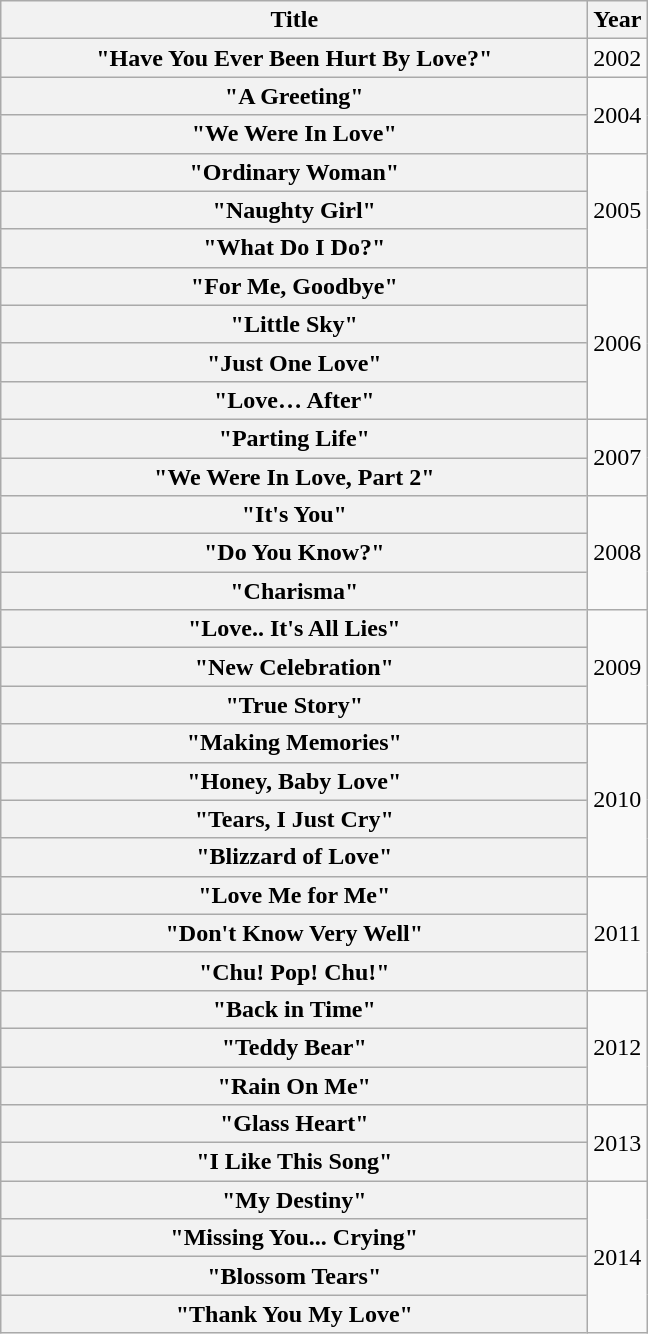<table class="wikitable plainrowheaders" style="text-align:center;">
<tr>
<th scope="col" style="width:24em;">Title</th>
<th scope="col">Year</th>
</tr>
<tr>
<th scope="row">"Have You Ever Been Hurt By Love?"</th>
<td>2002</td>
</tr>
<tr>
<th scope="row">"A Greeting"</th>
<td rowspan="2">2004</td>
</tr>
<tr>
<th scope="row">"We Were In Love"</th>
</tr>
<tr>
<th scope="row">"Ordinary Woman"</th>
<td rowspan="3">2005</td>
</tr>
<tr>
<th scope="row">"Naughty Girl"</th>
</tr>
<tr>
<th scope="row">"What Do I Do?"</th>
</tr>
<tr>
<th scope="row">"For Me, Goodbye"</th>
<td rowspan="4">2006</td>
</tr>
<tr>
<th scope="row">"Little Sky"</th>
</tr>
<tr>
<th scope="row">"Just One Love"</th>
</tr>
<tr>
<th scope="row">"Love… After"</th>
</tr>
<tr>
<th scope="row">"Parting Life"</th>
<td rowspan="2">2007</td>
</tr>
<tr>
<th scope="row">"We Were In Love, Part 2"</th>
</tr>
<tr>
<th scope="row">"It's You"</th>
<td rowspan="3">2008</td>
</tr>
<tr>
<th scope="row">"Do You Know?"</th>
</tr>
<tr>
<th scope="row">"Charisma"</th>
</tr>
<tr>
<th scope="row">"Love.. It's All Lies"</th>
<td rowspan="3">2009</td>
</tr>
<tr>
<th scope="row">"New Celebration"</th>
</tr>
<tr>
<th scope="row">"True Story"</th>
</tr>
<tr>
<th scope="row">"Making Memories"</th>
<td rowspan="4">2010</td>
</tr>
<tr>
<th scope="row">"Honey, Baby Love"</th>
</tr>
<tr>
<th scope="row">"Tears, I Just Cry"</th>
</tr>
<tr>
<th scope="row">"Blizzard of Love"</th>
</tr>
<tr>
<th scope="row">"Love Me for Me"</th>
<td rowspan="3">2011</td>
</tr>
<tr>
<th scope="row">"Don't Know Very Well"</th>
</tr>
<tr>
<th scope="row">"Chu! Pop! Chu!"</th>
</tr>
<tr>
<th scope="row">"Back in Time"</th>
<td rowspan="3">2012</td>
</tr>
<tr>
<th scope="row">"Teddy Bear"</th>
</tr>
<tr>
<th scope="row">"Rain On Me"</th>
</tr>
<tr>
<th scope="row">"Glass Heart"</th>
<td rowspan="2">2013</td>
</tr>
<tr>
<th scope="row">"I Like This Song"</th>
</tr>
<tr>
<th scope="row">"My Destiny"</th>
<td rowspan="4">2014</td>
</tr>
<tr>
<th scope="row">"Missing You... Crying"</th>
</tr>
<tr>
<th scope="row">"Blossom Tears"</th>
</tr>
<tr>
<th scope="row">"Thank You My Love"</th>
</tr>
</table>
